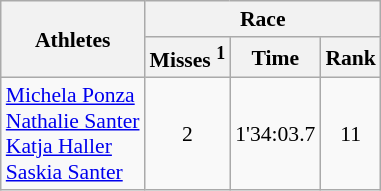<table class="wikitable" border="1" style="font-size:90%">
<tr>
<th rowspan=2>Athletes</th>
<th colspan=3>Race</th>
</tr>
<tr>
<th>Misses <sup>1</sup></th>
<th>Time</th>
<th>Rank</th>
</tr>
<tr>
<td><a href='#'>Michela Ponza</a><br><a href='#'>Nathalie Santer</a><br><a href='#'>Katja Haller</a><br><a href='#'>Saskia Santer</a></td>
<td align=center>2</td>
<td align=center>1'34:03.7</td>
<td align=center>11</td>
</tr>
</table>
